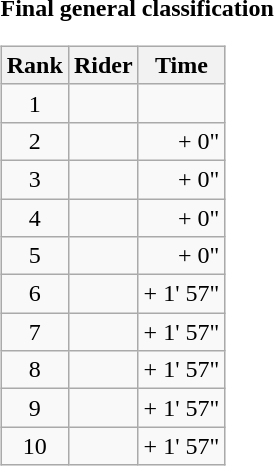<table>
<tr>
<td><strong>Final general classification</strong><br><table class="wikitable">
<tr>
<th scope="col">Rank</th>
<th scope="col">Rider</th>
<th scope="col">Time</th>
</tr>
<tr>
<td style="text-align:center;">1</td>
<td></td>
<td style="text-align:right;"></td>
</tr>
<tr>
<td style="text-align:center;">2</td>
<td></td>
<td style="text-align:right;">+ 0"</td>
</tr>
<tr>
<td style="text-align:center;">3</td>
<td></td>
<td style="text-align:right;">+ 0"</td>
</tr>
<tr>
<td style="text-align:center;">4</td>
<td></td>
<td style="text-align:right;">+ 0"</td>
</tr>
<tr>
<td style="text-align:center;">5</td>
<td></td>
<td style="text-align:right;">+ 0"</td>
</tr>
<tr>
<td style="text-align:center;">6</td>
<td></td>
<td style="text-align:right;">+ 1' 57"</td>
</tr>
<tr>
<td style="text-align:center;">7</td>
<td></td>
<td style="text-align:right;">+ 1' 57"</td>
</tr>
<tr>
<td style="text-align:center;">8</td>
<td></td>
<td style="text-align:right;">+ 1' 57"</td>
</tr>
<tr>
<td style="text-align:center;">9</td>
<td></td>
<td style="text-align:right;">+ 1' 57"</td>
</tr>
<tr>
<td style="text-align:center;">10</td>
<td></td>
<td style="text-align:right;">+ 1' 57"</td>
</tr>
</table>
</td>
</tr>
</table>
